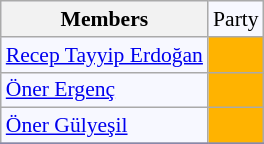<table class=wikitable style="border:1px solid #8888aa; background-color:#f7f8ff; padding:0px; font-size:90%;">
<tr>
<th>Members</th>
<td>Party</td>
</tr>
<tr>
<td><a href='#'>Recep Tayyip Erdoğan</a></td>
<td style="background: #ffb300"></td>
</tr>
<tr>
<td><a href='#'>Öner Ergenç</a></td>
<td style="background: #ffb300"></td>
</tr>
<tr>
<td><a href='#'>Öner Gülyeşil</a></td>
<td style="background: #ffb300"></td>
</tr>
<tr>
</tr>
</table>
